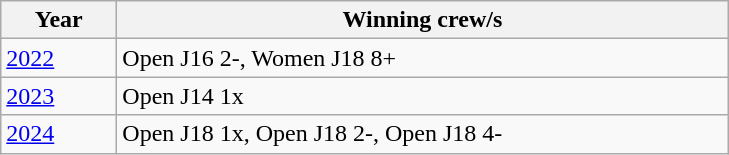<table class="wikitable">
<tr>
<th width=70>Year</th>
<th width=400>Winning crew/s</th>
</tr>
<tr>
<td><a href='#'>2022</a></td>
<td>Open J16 2-, Women J18 8+</td>
</tr>
<tr>
<td><a href='#'>2023</a></td>
<td>Open J14 1x</td>
</tr>
<tr>
<td><a href='#'>2024</a></td>
<td>Open J18 1x, Open J18 2-, Open J18 4-</td>
</tr>
</table>
